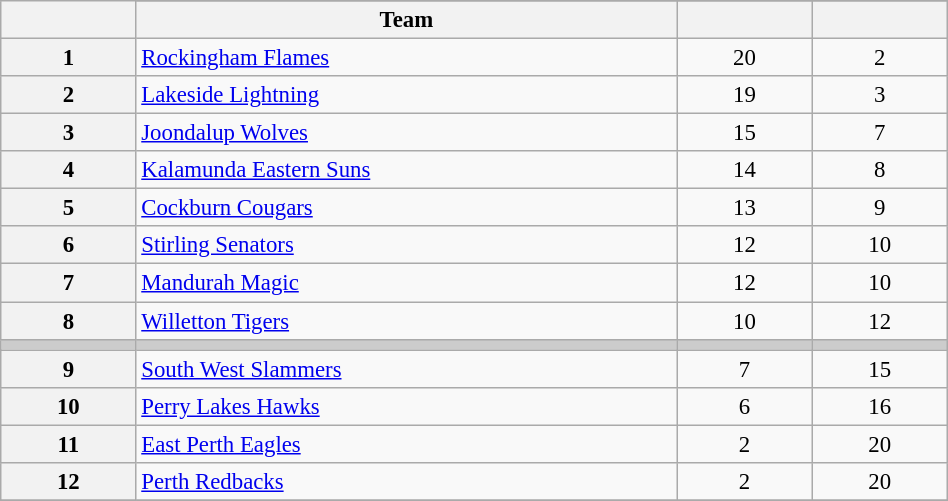<table class="wikitable" width="50%" style="font-size:95%; text-align:center">
<tr>
<th width="5%" rowspan=2></th>
</tr>
<tr>
<th width="20%">Team</th>
<th width="5%"></th>
<th width="5%"></th>
</tr>
<tr>
<th>1</th>
<td align=left><a href='#'>Rockingham Flames</a></td>
<td>20</td>
<td>2</td>
</tr>
<tr>
<th>2</th>
<td align=left><a href='#'>Lakeside Lightning</a></td>
<td>19</td>
<td>3</td>
</tr>
<tr>
<th>3</th>
<td align=left><a href='#'>Joondalup Wolves</a></td>
<td>15</td>
<td>7</td>
</tr>
<tr>
<th>4</th>
<td align=left><a href='#'>Kalamunda Eastern Suns</a></td>
<td>14</td>
<td>8</td>
</tr>
<tr>
<th>5</th>
<td align=left><a href='#'>Cockburn Cougars</a></td>
<td>13</td>
<td>9</td>
</tr>
<tr>
<th>6</th>
<td align=left><a href='#'>Stirling Senators</a></td>
<td>12</td>
<td>10</td>
</tr>
<tr>
<th>7</th>
<td align=left><a href='#'>Mandurah Magic</a></td>
<td>12</td>
<td>10</td>
</tr>
<tr>
<th>8</th>
<td align=left><a href='#'>Willetton Tigers</a></td>
<td>10</td>
<td>12</td>
</tr>
<tr bgcolor="#cccccc">
<td></td>
<td></td>
<td></td>
<td></td>
</tr>
<tr>
<th>9</th>
<td align=left><a href='#'>South West Slammers</a></td>
<td>7</td>
<td>15</td>
</tr>
<tr>
<th>10</th>
<td align=left><a href='#'>Perry Lakes Hawks</a></td>
<td>6</td>
<td>16</td>
</tr>
<tr>
<th>11</th>
<td align=left><a href='#'>East Perth Eagles</a></td>
<td>2</td>
<td>20</td>
</tr>
<tr>
<th>12</th>
<td align=left><a href='#'>Perth Redbacks</a></td>
<td>2</td>
<td>20</td>
</tr>
<tr>
</tr>
</table>
